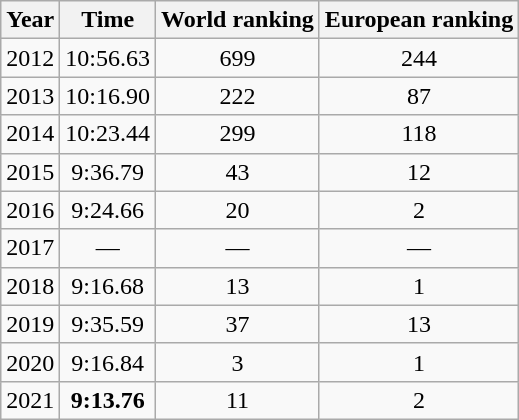<table class="wikitable sortable" style="text-align:center">
<tr>
<th>Year</th>
<th>Time</th>
<th>World ranking</th>
<th>European ranking</th>
</tr>
<tr>
<td>2012</td>
<td>10:56.63</td>
<td>699</td>
<td>244</td>
</tr>
<tr>
<td>2013</td>
<td>10:16.90</td>
<td>222</td>
<td>87</td>
</tr>
<tr>
<td>2014</td>
<td>10:23.44</td>
<td>299</td>
<td>118</td>
</tr>
<tr>
<td>2015</td>
<td>9:36.79</td>
<td>43</td>
<td>12</td>
</tr>
<tr>
<td>2016</td>
<td>9:24.66</td>
<td>20</td>
<td>2</td>
</tr>
<tr>
<td>2017</td>
<td>—</td>
<td>—</td>
<td>—</td>
</tr>
<tr>
<td>2018</td>
<td>9:16.68</td>
<td>13</td>
<td>1</td>
</tr>
<tr>
<td>2019</td>
<td>9:35.59</td>
<td>37</td>
<td>13</td>
</tr>
<tr>
<td>2020</td>
<td>9:16.84</td>
<td>3</td>
<td>1</td>
</tr>
<tr>
<td>2021</td>
<td><strong>9:13.76</strong></td>
<td>11</td>
<td>2</td>
</tr>
</table>
